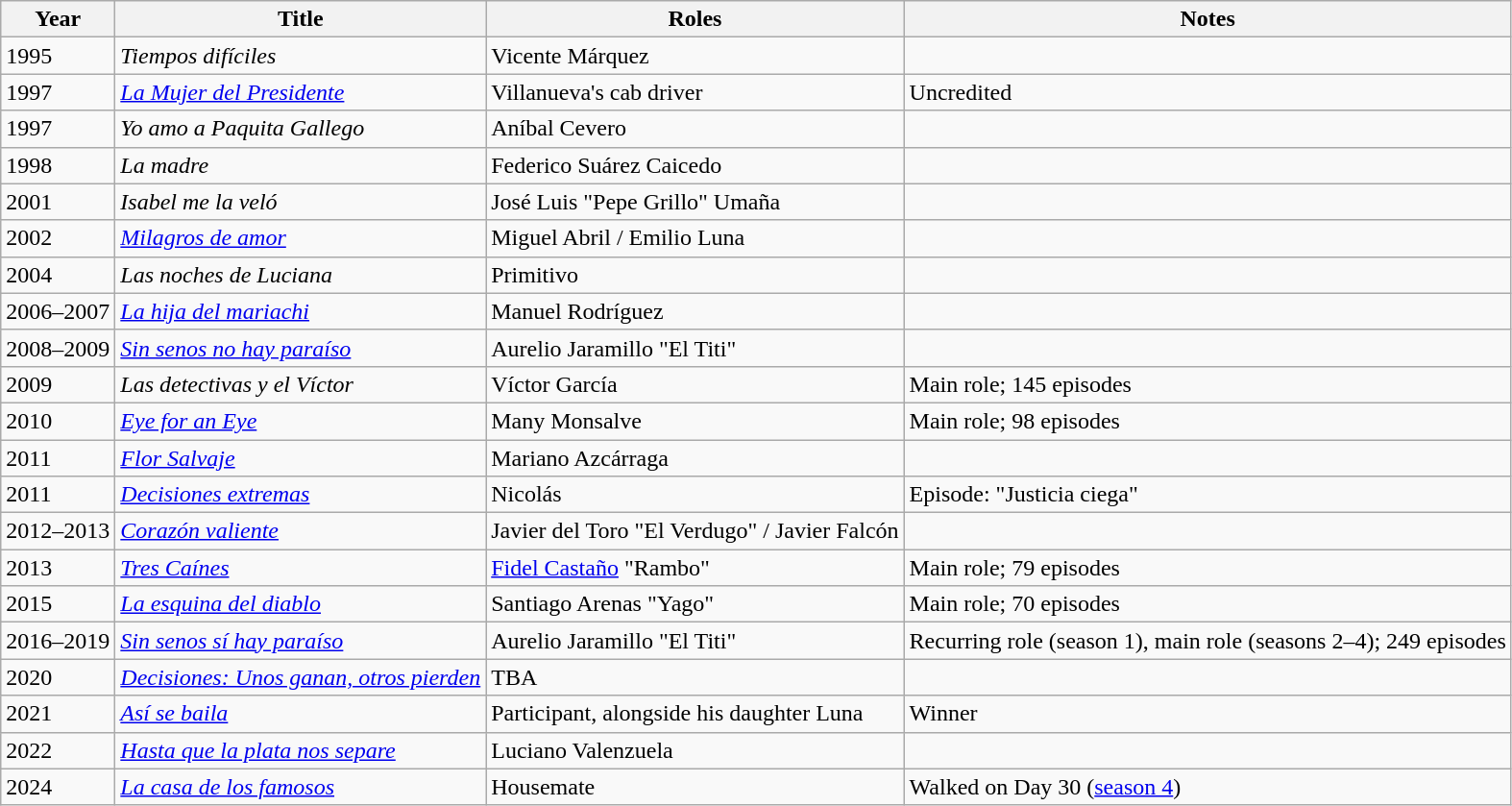<table class="wikitable sortable">
<tr>
<th>Year</th>
<th>Title</th>
<th>Roles</th>
<th>Notes</th>
</tr>
<tr>
<td>1995</td>
<td><em>Tiempos difíciles</em></td>
<td>Vicente Márquez</td>
</tr>
<tr>
<td>1997</td>
<td><em><a href='#'>La Mujer del Presidente</a></em></td>
<td>Villanueva's cab driver</td>
<td>Uncredited</td>
</tr>
<tr>
<td>1997</td>
<td><em>Yo amo a Paquita Gallego</em></td>
<td>Aníbal Cevero</td>
<td></td>
</tr>
<tr>
<td>1998</td>
<td><em>La madre</em></td>
<td>Federico Suárez Caicedo</td>
<td></td>
</tr>
<tr>
<td>2001</td>
<td><em>Isabel me la veló</em></td>
<td>José Luis "Pepe Grillo" Umaña</td>
<td></td>
</tr>
<tr>
<td>2002</td>
<td><em><a href='#'>Milagros de amor</a></em></td>
<td>Miguel Abril / Emilio Luna</td>
<td></td>
</tr>
<tr>
<td>2004</td>
<td><em>Las noches de Luciana</em></td>
<td>Primitivo</td>
<td></td>
</tr>
<tr>
<td>2006–2007</td>
<td><em><a href='#'>La hija del mariachi</a></em></td>
<td>Manuel Rodríguez</td>
<td></td>
</tr>
<tr>
<td>2008–2009</td>
<td><em><a href='#'>Sin senos no hay paraíso</a></em></td>
<td>Aurelio Jaramillo "El Titi"</td>
<td></td>
</tr>
<tr>
<td>2009</td>
<td><em>Las detectivas y el Víctor</em></td>
<td>Víctor García</td>
<td>Main role; 145 episodes</td>
</tr>
<tr>
<td>2010</td>
<td><em><a href='#'>Eye for an Eye</a></em></td>
<td>Many Monsalve</td>
<td>Main role; 98 episodes</td>
</tr>
<tr>
<td>2011</td>
<td><em><a href='#'>Flor Salvaje</a></em></td>
<td>Mariano Azcárraga</td>
<td></td>
</tr>
<tr>
<td>2011</td>
<td><em><a href='#'>Decisiones extremas</a></em></td>
<td>Nicolás</td>
<td>Episode: "Justicia ciega"</td>
</tr>
<tr>
<td>2012–2013</td>
<td><em><a href='#'>Corazón valiente</a></em></td>
<td>Javier del Toro "El Verdugo" / Javier Falcón</td>
<td></td>
</tr>
<tr>
<td>2013</td>
<td><em><a href='#'>Tres Caínes</a></em></td>
<td><a href='#'>Fidel Castaño</a> "Rambo"</td>
<td>Main role; 79 episodes</td>
</tr>
<tr>
<td>2015</td>
<td><em><a href='#'>La esquina del diablo</a></em></td>
<td>Santiago Arenas "Yago"</td>
<td>Main role; 70 episodes</td>
</tr>
<tr>
<td>2016–2019</td>
<td><em><a href='#'>Sin senos sí hay paraíso</a></em></td>
<td>Aurelio Jaramillo "El Titi"</td>
<td>Recurring role (season 1), main role (seasons 2–4); 249 episodes</td>
</tr>
<tr>
<td>2020</td>
<td><em><a href='#'>Decisiones: Unos ganan, otros pierden</a></em></td>
<td>TBA</td>
<td></td>
</tr>
<tr>
<td>2021</td>
<td><em><a href='#'>Así se baila</a></em></td>
<td>Participant, alongside his daughter Luna</td>
<td>Winner</td>
</tr>
<tr>
<td>2022</td>
<td><em><a href='#'>Hasta que la plata nos separe</a></em></td>
<td>Luciano Valenzuela</td>
<td></td>
</tr>
<tr>
<td>2024</td>
<td><em><a href='#'>La casa de los famosos</a></em></td>
<td>Housemate</td>
<td>Walked on Day 30 (<a href='#'>season 4</a>)</td>
</tr>
</table>
